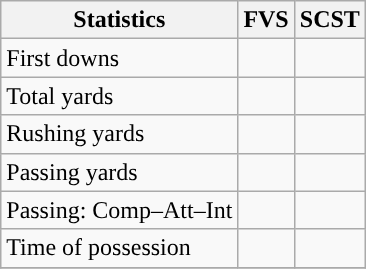<table class="wikitable" style="float: left;">
<tr>
<th>Statistics</th>
<th>FVS</th>
<th>SCST</th>
</tr>
<tr>
<td>First downs</td>
<td></td>
<td></td>
</tr>
<tr>
<td>Total yards</td>
<td></td>
<td></td>
</tr>
<tr>
<td>Rushing yards</td>
<td></td>
<td></td>
</tr>
<tr>
<td>Passing yards</td>
<td></td>
<td></td>
</tr>
<tr>
<td>Passing: Comp–Att–Int</td>
<td></td>
<td></td>
</tr>
<tr>
<td>Time of possession</td>
<td></td>
<td></td>
</tr>
<tr>
</tr>
</table>
